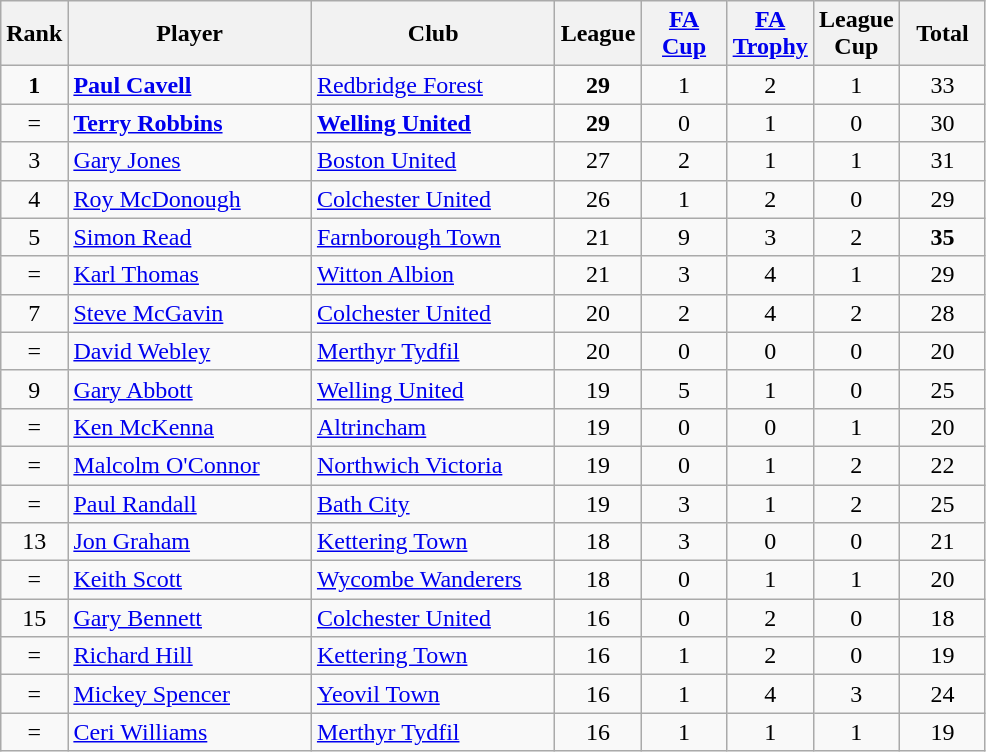<table class="wikitable" style="text-align: center;">
<tr>
<th width=20>Rank</th>
<th width=155>Player</th>
<th width=155>Club</th>
<th width=50>League</th>
<th width=50><a href='#'>FA Cup</a></th>
<th width=50><a href='#'>FA Trophy</a></th>
<th width=50>League Cup</th>
<th width=50>Total</th>
</tr>
<tr>
<td><strong>1</strong></td>
<td align=left><strong> <a href='#'>Paul Cavell</a> </strong></td>
<td align=left><a href='#'>Redbridge Forest</a></td>
<td><strong>29</strong></td>
<td>1</td>
<td>2</td>
<td>1</td>
<td>33</td>
</tr>
<tr>
<td>=</td>
<td align=left><strong> <a href='#'>Terry Robbins</a> </strong></td>
<td align=left><strong> <a href='#'>Welling United</a> </strong></td>
<td><strong>29</strong></td>
<td>0</td>
<td>1</td>
<td>0</td>
<td>30</td>
</tr>
<tr>
<td>3</td>
<td align=left><a href='#'>Gary Jones</a></td>
<td align=left><a href='#'>Boston United</a></td>
<td>27</td>
<td>2</td>
<td>1</td>
<td>1</td>
<td>31</td>
</tr>
<tr>
<td>4</td>
<td align=left><a href='#'>Roy McDonough</a></td>
<td align=left><a href='#'>Colchester United</a></td>
<td>26</td>
<td>1</td>
<td>2</td>
<td>0</td>
<td>29</td>
</tr>
<tr>
<td>5</td>
<td align=left><a href='#'>Simon Read</a></td>
<td align=left><a href='#'>Farnborough Town</a></td>
<td>21</td>
<td>9</td>
<td>3</td>
<td>2</td>
<td><strong>35</strong></td>
</tr>
<tr>
<td>=</td>
<td align=left><a href='#'>Karl Thomas</a></td>
<td align=left><a href='#'>Witton Albion</a></td>
<td>21</td>
<td>3</td>
<td>4</td>
<td>1</td>
<td>29</td>
</tr>
<tr>
<td>7</td>
<td align=left><a href='#'>Steve McGavin</a></td>
<td align=left><a href='#'>Colchester United</a></td>
<td>20</td>
<td>2</td>
<td>4</td>
<td>2</td>
<td>28</td>
</tr>
<tr>
<td>=</td>
<td align=left><a href='#'>David Webley</a></td>
<td align=left><a href='#'>Merthyr Tydfil</a></td>
<td>20</td>
<td>0</td>
<td>0</td>
<td>0</td>
<td>20</td>
</tr>
<tr>
<td>9</td>
<td align=left><a href='#'>Gary Abbott</a></td>
<td align=left><a href='#'>Welling United</a></td>
<td>19</td>
<td>5</td>
<td>1</td>
<td>0</td>
<td>25</td>
</tr>
<tr>
<td>=</td>
<td align=left><a href='#'>Ken McKenna</a></td>
<td align=left><a href='#'>Altrincham</a></td>
<td>19</td>
<td>0</td>
<td>0</td>
<td>1</td>
<td>20</td>
</tr>
<tr>
<td>=</td>
<td align=left><a href='#'>Malcolm O'Connor</a></td>
<td align=left><a href='#'>Northwich Victoria</a></td>
<td>19</td>
<td>0</td>
<td>1</td>
<td>2</td>
<td>22</td>
</tr>
<tr>
<td>=</td>
<td align=left><a href='#'>Paul Randall</a></td>
<td align=left><a href='#'>Bath City</a></td>
<td>19</td>
<td>3</td>
<td>1</td>
<td>2</td>
<td>25</td>
</tr>
<tr>
<td>13</td>
<td align=left><a href='#'>Jon Graham</a></td>
<td align=left><a href='#'>Kettering Town</a></td>
<td>18</td>
<td>3</td>
<td>0</td>
<td>0</td>
<td>21</td>
</tr>
<tr>
<td>=</td>
<td align=left><a href='#'>Keith Scott</a></td>
<td align=left><a href='#'>Wycombe Wanderers</a></td>
<td>18</td>
<td>0</td>
<td>1</td>
<td>1</td>
<td>20</td>
</tr>
<tr>
<td>15</td>
<td align=left><a href='#'>Gary Bennett</a></td>
<td align=left><a href='#'>Colchester United</a></td>
<td>16</td>
<td>0</td>
<td>2</td>
<td>0</td>
<td>18</td>
</tr>
<tr>
<td>=</td>
<td align=left><a href='#'>Richard Hill</a></td>
<td align=left><a href='#'>Kettering Town</a></td>
<td>16</td>
<td>1</td>
<td>2</td>
<td>0</td>
<td>19</td>
</tr>
<tr>
<td>=</td>
<td align=left><a href='#'>Mickey Spencer</a></td>
<td align=left><a href='#'>Yeovil Town</a></td>
<td>16</td>
<td>1</td>
<td>4</td>
<td>3</td>
<td>24</td>
</tr>
<tr>
<td>=</td>
<td align=left><a href='#'>Ceri Williams</a></td>
<td align=left><a href='#'>Merthyr Tydfil</a></td>
<td>16</td>
<td>1</td>
<td>1</td>
<td>1</td>
<td>19</td>
</tr>
</table>
